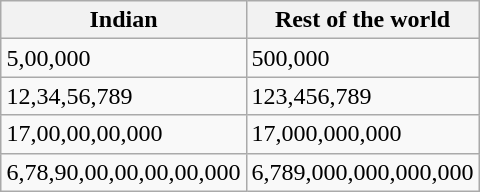<table class="wikitable" style="clear:both;margin:1em auto;text-align:left">
<tr>
<th>Indian</th>
<th>Rest of the world</th>
</tr>
<tr>
<td>5,00,000</td>
<td>500,000</td>
</tr>
<tr>
<td>12,34,56,789</td>
<td>123,456,789</td>
</tr>
<tr>
<td>17,00,00,00,000</td>
<td>17,000,000,000</td>
</tr>
<tr>
<td>6,78,90,00,00,00,00,000</td>
<td>6,789,000,000,000,000</td>
</tr>
</table>
